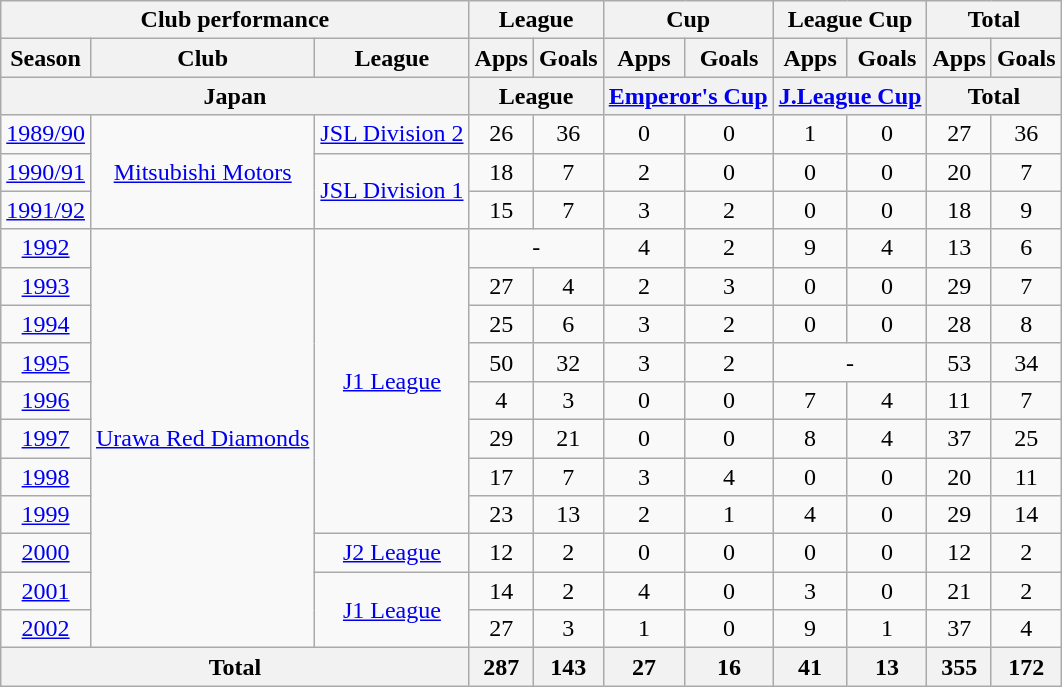<table class="wikitable" style="text-align:center;">
<tr>
<th colspan=3>Club performance</th>
<th colspan=2>League</th>
<th colspan=2>Cup</th>
<th colspan=2>League Cup</th>
<th colspan=2>Total</th>
</tr>
<tr>
<th>Season</th>
<th>Club</th>
<th>League</th>
<th>Apps</th>
<th>Goals</th>
<th>Apps</th>
<th>Goals</th>
<th>Apps</th>
<th>Goals</th>
<th>Apps</th>
<th>Goals</th>
</tr>
<tr>
<th colspan=3>Japan</th>
<th colspan=2>League</th>
<th colspan=2><a href='#'>Emperor's Cup</a></th>
<th colspan=2><a href='#'>J.League Cup</a></th>
<th colspan=2>Total</th>
</tr>
<tr>
<td><a href='#'>1989/90</a></td>
<td rowspan="3"><a href='#'>Mitsubishi Motors</a></td>
<td><a href='#'>JSL Division 2</a></td>
<td>26</td>
<td>36</td>
<td>0</td>
<td>0</td>
<td>1</td>
<td>0</td>
<td>27</td>
<td>36</td>
</tr>
<tr>
<td><a href='#'>1990/91</a></td>
<td rowspan="2"><a href='#'>JSL Division 1</a></td>
<td>18</td>
<td>7</td>
<td>2</td>
<td>0</td>
<td>0</td>
<td>0</td>
<td>20</td>
<td>7</td>
</tr>
<tr>
<td><a href='#'>1991/92</a></td>
<td>15</td>
<td>7</td>
<td>3</td>
<td>2</td>
<td>0</td>
<td>0</td>
<td>18</td>
<td>9</td>
</tr>
<tr>
<td><a href='#'>1992</a></td>
<td rowspan="11"><a href='#'>Urawa Red Diamonds</a></td>
<td rowspan="8"><a href='#'>J1 League</a></td>
<td colspan="2">-</td>
<td>4</td>
<td>2</td>
<td>9</td>
<td>4</td>
<td>13</td>
<td>6</td>
</tr>
<tr>
<td><a href='#'>1993</a></td>
<td>27</td>
<td>4</td>
<td>2</td>
<td>3</td>
<td>0</td>
<td>0</td>
<td>29</td>
<td>7</td>
</tr>
<tr>
<td><a href='#'>1994</a></td>
<td>25</td>
<td>6</td>
<td>3</td>
<td>2</td>
<td>0</td>
<td>0</td>
<td>28</td>
<td>8</td>
</tr>
<tr>
<td><a href='#'>1995</a></td>
<td>50</td>
<td>32</td>
<td>3</td>
<td>2</td>
<td colspan="2">-</td>
<td>53</td>
<td>34</td>
</tr>
<tr>
<td><a href='#'>1996</a></td>
<td>4</td>
<td>3</td>
<td>0</td>
<td>0</td>
<td>7</td>
<td>4</td>
<td>11</td>
<td>7</td>
</tr>
<tr>
<td><a href='#'>1997</a></td>
<td>29</td>
<td>21</td>
<td>0</td>
<td>0</td>
<td>8</td>
<td>4</td>
<td>37</td>
<td>25</td>
</tr>
<tr>
<td><a href='#'>1998</a></td>
<td>17</td>
<td>7</td>
<td>3</td>
<td>4</td>
<td>0</td>
<td>0</td>
<td>20</td>
<td>11</td>
</tr>
<tr>
<td><a href='#'>1999</a></td>
<td>23</td>
<td>13</td>
<td>2</td>
<td>1</td>
<td>4</td>
<td>0</td>
<td>29</td>
<td>14</td>
</tr>
<tr>
<td><a href='#'>2000</a></td>
<td><a href='#'>J2 League</a></td>
<td>12</td>
<td>2</td>
<td>0</td>
<td>0</td>
<td>0</td>
<td>0</td>
<td>12</td>
<td>2</td>
</tr>
<tr>
<td><a href='#'>2001</a></td>
<td rowspan="2"><a href='#'>J1 League</a></td>
<td>14</td>
<td>2</td>
<td>4</td>
<td>0</td>
<td>3</td>
<td>0</td>
<td>21</td>
<td>2</td>
</tr>
<tr>
<td><a href='#'>2002</a></td>
<td>27</td>
<td>3</td>
<td>1</td>
<td>0</td>
<td>9</td>
<td>1</td>
<td>37</td>
<td>4</td>
</tr>
<tr>
<th colspan=3>Total</th>
<th>287</th>
<th>143</th>
<th>27</th>
<th>16</th>
<th>41</th>
<th>13</th>
<th>355</th>
<th>172</th>
</tr>
</table>
